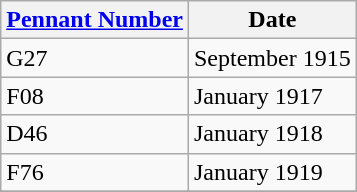<table class="wikitable" style="text-align:left">
<tr>
<th><a href='#'>Pennant Number</a></th>
<th>Date</th>
</tr>
<tr>
<td>G27</td>
<td>September 1915</td>
</tr>
<tr>
<td>F08</td>
<td>January 1917</td>
</tr>
<tr>
<td>D46</td>
<td>January 1918</td>
</tr>
<tr>
<td>F76</td>
<td>January 1919</td>
</tr>
<tr>
</tr>
</table>
